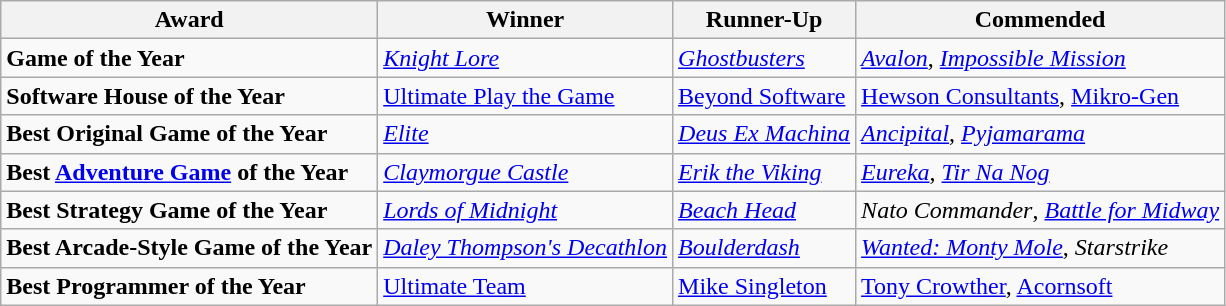<table class="wikitable">
<tr>
<th><strong>Award</strong></th>
<th><strong>Winner</strong></th>
<th><strong>Runner-Up</strong></th>
<th><strong>Commended</strong></th>
</tr>
<tr>
<td><strong>Game of the Year</strong></td>
<td><em><a href='#'>Knight Lore</a></em></td>
<td><em><a href='#'>Ghostbusters</a></em></td>
<td><em><a href='#'>Avalon</a></em>, <em><a href='#'>Impossible Mission</a></em></td>
</tr>
<tr>
<td><strong>Software House of the Year</strong></td>
<td><a href='#'>Ultimate Play the Game</a></td>
<td><a href='#'>Beyond Software</a></td>
<td><a href='#'>Hewson Consultants</a>, <a href='#'>Mikro-Gen</a></td>
</tr>
<tr>
<td><strong>Best Original Game of the Year</strong></td>
<td><em><a href='#'>Elite</a></em></td>
<td><em><a href='#'>Deus Ex Machina</a></em></td>
<td><em><a href='#'>Ancipital</a></em>, <em><a href='#'>Pyjamarama</a></em></td>
</tr>
<tr>
<td><strong>Best <a href='#'>Adventure Game</a> of the Year</strong></td>
<td><em><a href='#'>Claymorgue Castle</a></em></td>
<td><em><a href='#'>Erik the Viking</a></em></td>
<td><em><a href='#'>Eureka</a></em>, <em><a href='#'>Tir Na Nog</a></em></td>
</tr>
<tr>
<td><strong>Best Strategy Game of the Year</strong></td>
<td><em><a href='#'>Lords of Midnight</a></em></td>
<td><em><a href='#'>Beach Head</a></em></td>
<td><em>Nato Commander</em>, <em><a href='#'>Battle for Midway</a></em></td>
</tr>
<tr>
<td><strong>Best Arcade-Style Game of the Year</strong></td>
<td><em><a href='#'>Daley Thompson's Decathlon</a></em></td>
<td><em><a href='#'>Boulderdash</a></em></td>
<td><em><a href='#'>Wanted: Monty Mole</a></em>, <em>Starstrike</em></td>
</tr>
<tr>
<td><strong>Best Programmer of the Year</strong></td>
<td><a href='#'>Ultimate Team</a></td>
<td><a href='#'>Mike Singleton</a></td>
<td><a href='#'>Tony Crowther</a>, <a href='#'>Acornsoft</a></td>
</tr>
</table>
